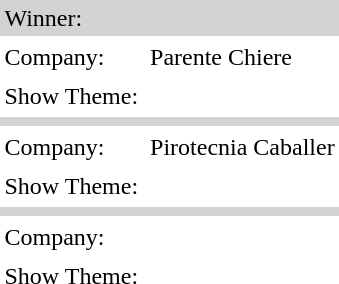<table border="0" cellpadding="3">
<tr>
<td colspan="2" style="background:lightgrey;">Winner: </td>
</tr>
<tr>
<td>Company:</td>
<td>Parente Chiere</td>
</tr>
<tr>
<td>Show Theme:</td>
<td></td>
</tr>
<tr>
<td colspan="2" style="background:lightgrey;"></td>
</tr>
<tr>
<td>Company:</td>
<td>Pirotecnia Caballer</td>
</tr>
<tr>
<td>Show Theme:</td>
<td></td>
</tr>
<tr>
<td colspan="2" style="background:lightgrey;"></td>
</tr>
<tr>
<td>Company:</td>
<td></td>
</tr>
<tr>
<td>Show Theme:</td>
<td></td>
</tr>
</table>
